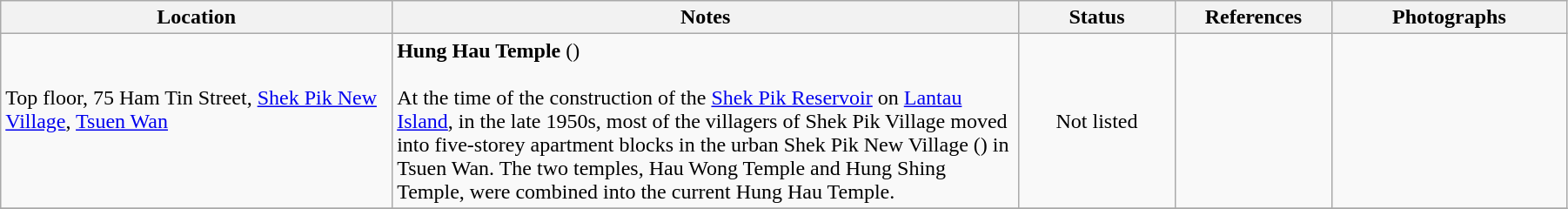<table class="wikitable sortable" style="width:95%">
<tr>
<th width="25%">Location</th>
<th width="40%">Notes</th>
<th width="10%">Status</th>
<th width="10%">References</th>
<th width="15%">Photographs</th>
</tr>
<tr>
<td>Top floor, 75 Ham Tin Street, <a href='#'>Shek Pik New Village</a>, <a href='#'>Tsuen Wan</a><br><br></td>
<td><strong>Hung Hau Temple</strong> ()<br><br>At the time of the construction of the <a href='#'>Shek Pik Reservoir</a> on <a href='#'>Lantau Island</a>, in the late 1950s, most of the villagers of Shek Pik Village moved into five-storey apartment blocks in the urban Shek Pik New Village () in Tsuen Wan. The two temples, Hau Wong Temple and Hung Shing Temple, were combined into the current Hung Hau Temple.</td>
<td style="text-align:center">Not listed</td>
<td> </td>
<td></td>
</tr>
<tr>
</tr>
</table>
